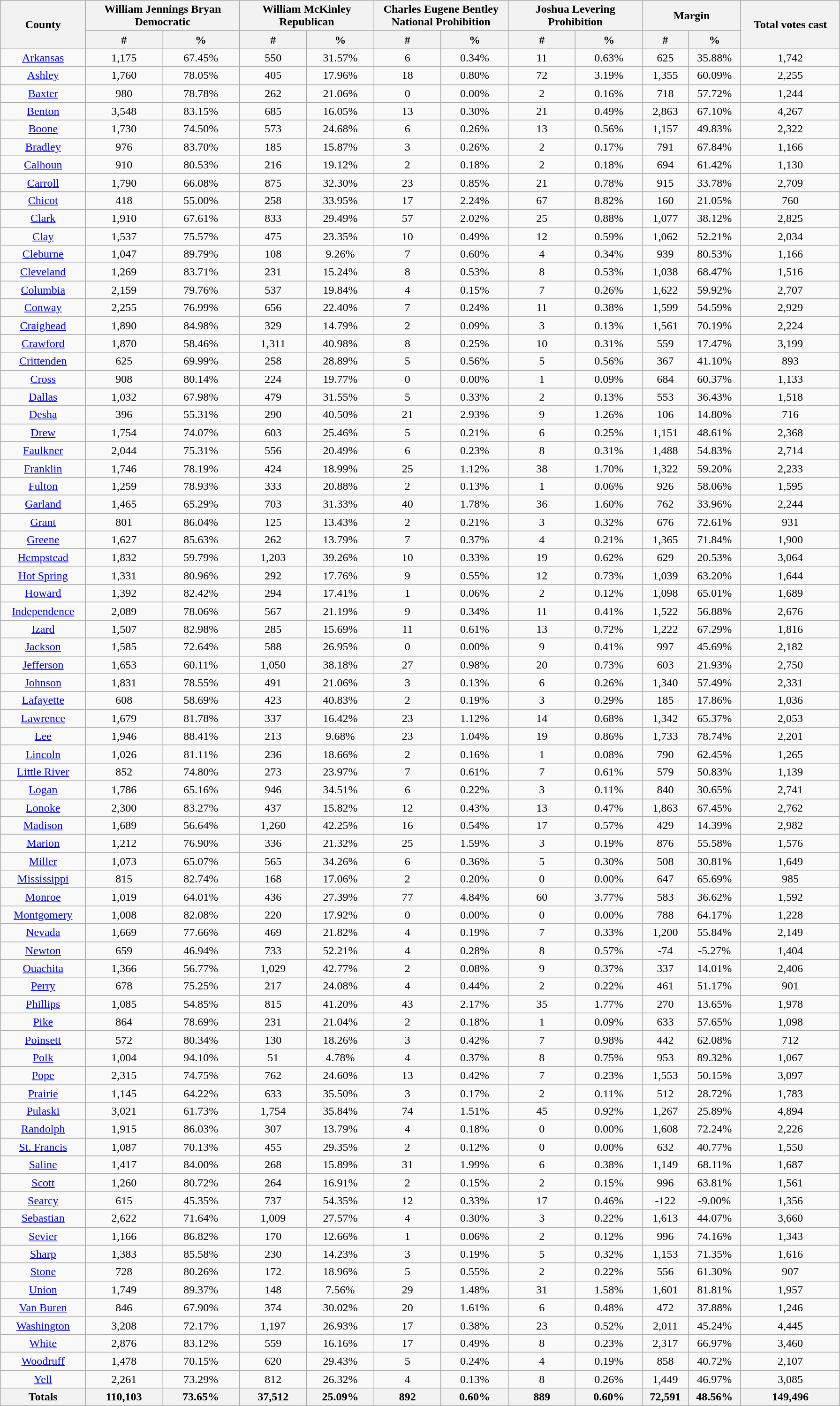<table class="wikitable sortable mw-collapsible mw-collapsed nowrap" style="text-align:center">
<tr>
<th style="text-align:center;" rowspan="2">County</th>
<th style="text-align:center;" colspan="2">William Jennings Bryan<br> Democratic</th>
<th style="text-align:center;" colspan="2">William McKinley<br>Republican</th>
<th style="text-align:center;" colspan="2">Charles Eugene Bentley<br>National Prohibition</th>
<th style="text-align:center;" colspan="2">Joshua Levering<br>Prohibition</th>
<th style="text-align:center;" colspan="2">Margin</th>
<th style="text-align:center;" rowspan="2">Total votes cast</th>
</tr>
<tr>
<th style="text-align:center;" data-sort-type="number">#</th>
<th style="text-align:center;" data-sort-type="number">%</th>
<th style="text-align:center;" data-sort-type="number" width="8%">#</th>
<th style="text-align:center;" data-sort-type="number" width="8%">%</th>
<th style="text-align:center;" data-sort-type="number" width="8%">#</th>
<th style="text-align:center;" data-sort-type="number" width="8%">%</th>
<th style="text-align:center;" data-sort-type="number" width="8%">#</th>
<th style="text-align:center;" data-sort-type="number" width="8%">%</th>
<th style="text-align:center;" data-sort-type="number">#</th>
<th style="text-align:center;" data-sort-type="number">%</th>
</tr>
<tr style="text-align:center;">
<td><a href='#'>Arkansas</a></td>
<td>1,175</td>
<td>67.45%</td>
<td>550</td>
<td>31.57%</td>
<td>6</td>
<td>0.34%</td>
<td>11</td>
<td>0.63%</td>
<td>625</td>
<td>35.88%</td>
<td>1,742</td>
</tr>
<tr style="text-align:center;">
<td><a href='#'>Ashley</a></td>
<td>1,760</td>
<td>78.05%</td>
<td>405</td>
<td>17.96%</td>
<td>18</td>
<td>0.80%</td>
<td>72</td>
<td>3.19%</td>
<td>1,355</td>
<td>60.09%</td>
<td>2,255</td>
</tr>
<tr style="text-align:center;">
<td><a href='#'>Baxter</a></td>
<td>980</td>
<td>78.78%</td>
<td>262</td>
<td>21.06%</td>
<td>0</td>
<td>0.00%</td>
<td>2</td>
<td>0.16%</td>
<td>718</td>
<td>57.72%</td>
<td>1,244</td>
</tr>
<tr style="text-align:center;">
<td><a href='#'>Benton</a></td>
<td>3,548</td>
<td>83.15%</td>
<td>685</td>
<td>16.05%</td>
<td>13</td>
<td>0.30%</td>
<td>21</td>
<td>0.49%</td>
<td>2,863</td>
<td>67.10%</td>
<td>4,267</td>
</tr>
<tr style="text-align:center;">
<td><a href='#'>Boone</a></td>
<td>1,730</td>
<td>74.50%</td>
<td>573</td>
<td>24.68%</td>
<td>6</td>
<td>0.26%</td>
<td>13</td>
<td>0.56%</td>
<td>1,157</td>
<td>49.83%</td>
<td>2,322</td>
</tr>
<tr style="text-align:center;">
<td><a href='#'>Bradley</a></td>
<td>976</td>
<td>83.70%</td>
<td>185</td>
<td>15.87%</td>
<td>3</td>
<td>0.26%</td>
<td>2</td>
<td>0.17%</td>
<td>791</td>
<td>67.84%</td>
<td>1,166</td>
</tr>
<tr style="text-align:center;">
<td><a href='#'>Calhoun</a></td>
<td>910</td>
<td>80.53%</td>
<td>216</td>
<td>19.12%</td>
<td>2</td>
<td>0.18%</td>
<td>2</td>
<td>0.18%</td>
<td>694</td>
<td>61.42%</td>
<td>1,130</td>
</tr>
<tr style="text-align:center;">
<td><a href='#'>Carroll</a></td>
<td>1,790</td>
<td>66.08%</td>
<td>875</td>
<td>32.30%</td>
<td>23</td>
<td>0.85%</td>
<td>21</td>
<td>0.78%</td>
<td>915</td>
<td>33.78%</td>
<td>2,709</td>
</tr>
<tr style="text-align:center;">
<td><a href='#'>Chicot</a></td>
<td>418</td>
<td>55.00%</td>
<td>258</td>
<td>33.95%</td>
<td>17</td>
<td>2.24%</td>
<td>67</td>
<td>8.82%</td>
<td>160</td>
<td>21.05%</td>
<td>760</td>
</tr>
<tr style="text-align:center;">
<td><a href='#'>Clark</a></td>
<td>1,910</td>
<td>67.61%</td>
<td>833</td>
<td>29.49%</td>
<td>57</td>
<td>2.02%</td>
<td>25</td>
<td>0.88%</td>
<td>1,077</td>
<td>38.12%</td>
<td>2,825</td>
</tr>
<tr style="text-align:center;">
<td><a href='#'>Clay</a></td>
<td>1,537</td>
<td>75.57%</td>
<td>475</td>
<td>23.35%</td>
<td>10</td>
<td>0.49%</td>
<td>12</td>
<td>0.59%</td>
<td>1,062</td>
<td>52.21%</td>
<td>2,034</td>
</tr>
<tr style="text-align:center;">
<td><a href='#'>Cleburne</a></td>
<td>1,047</td>
<td>89.79%</td>
<td>108</td>
<td>9.26%</td>
<td>7</td>
<td>0.60%</td>
<td>4</td>
<td>0.34%</td>
<td>939</td>
<td>80.53%</td>
<td>1,166</td>
</tr>
<tr style="text-align:center;">
<td><a href='#'>Cleveland</a></td>
<td>1,269</td>
<td>83.71%</td>
<td>231</td>
<td>15.24%</td>
<td>8</td>
<td>0.53%</td>
<td>8</td>
<td>0.53%</td>
<td>1,038</td>
<td>68.47%</td>
<td>1,516</td>
</tr>
<tr style="text-align:center;">
<td><a href='#'>Columbia</a></td>
<td>2,159</td>
<td>79.76%</td>
<td>537</td>
<td>19.84%</td>
<td>4</td>
<td>0.15%</td>
<td>7</td>
<td>0.26%</td>
<td>1,622</td>
<td>59.92%</td>
<td>2,707</td>
</tr>
<tr style="text-align:center;">
<td><a href='#'>Conway</a></td>
<td>2,255</td>
<td>76.99%</td>
<td>656</td>
<td>22.40%</td>
<td>7</td>
<td>0.24%</td>
<td>11</td>
<td>0.38%</td>
<td>1,599</td>
<td>54.59%</td>
<td>2,929</td>
</tr>
<tr style="text-align:center;">
<td><a href='#'>Craighead</a></td>
<td>1,890</td>
<td>84.98%</td>
<td>329</td>
<td>14.79%</td>
<td>2</td>
<td>0.09%</td>
<td>3</td>
<td>0.13%</td>
<td>1,561</td>
<td>70.19%</td>
<td>2,224</td>
</tr>
<tr style="text-align:center;">
<td><a href='#'>Crawford</a></td>
<td>1,870</td>
<td>58.46%</td>
<td>1,311</td>
<td>40.98%</td>
<td>8</td>
<td>0.25%</td>
<td>10</td>
<td>0.31%</td>
<td>559</td>
<td>17.47%</td>
<td>3,199</td>
</tr>
<tr style="text-align:center;">
<td><a href='#'>Crittenden</a></td>
<td>625</td>
<td>69.99%</td>
<td>258</td>
<td>28.89%</td>
<td>5</td>
<td>0.56%</td>
<td>5</td>
<td>0.56%</td>
<td>367</td>
<td>41.10%</td>
<td>893</td>
</tr>
<tr style="text-align:center;">
<td><a href='#'>Cross</a></td>
<td>908</td>
<td>80.14%</td>
<td>224</td>
<td>19.77%</td>
<td>0</td>
<td>0.00%</td>
<td>1</td>
<td>0.09%</td>
<td>684</td>
<td>60.37%</td>
<td>1,133</td>
</tr>
<tr style="text-align:center;">
<td><a href='#'>Dallas</a></td>
<td>1,032</td>
<td>67.98%</td>
<td>479</td>
<td>31.55%</td>
<td>5</td>
<td>0.33%</td>
<td>2</td>
<td>0.13%</td>
<td>553</td>
<td>36.43%</td>
<td>1,518</td>
</tr>
<tr style="text-align:center;">
<td><a href='#'>Desha</a></td>
<td>396</td>
<td>55.31%</td>
<td>290</td>
<td>40.50%</td>
<td>21</td>
<td>2.93%</td>
<td>9</td>
<td>1.26%</td>
<td>106</td>
<td>14.80%</td>
<td>716</td>
</tr>
<tr style="text-align:center;">
<td><a href='#'>Drew</a></td>
<td>1,754</td>
<td>74.07%</td>
<td>603</td>
<td>25.46%</td>
<td>5</td>
<td>0.21%</td>
<td>6</td>
<td>0.25%</td>
<td>1,151</td>
<td>48.61%</td>
<td>2,368</td>
</tr>
<tr style="text-align:center;">
<td><a href='#'>Faulkner</a></td>
<td>2,044</td>
<td>75.31%</td>
<td>556</td>
<td>20.49%</td>
<td>6</td>
<td>0.23%</td>
<td>8</td>
<td>0.31%</td>
<td>1,488</td>
<td>54.83%</td>
<td>2,714</td>
</tr>
<tr style="text-align:center;">
<td><a href='#'>Franklin</a></td>
<td>1,746</td>
<td>78.19%</td>
<td>424</td>
<td>18.99%</td>
<td>25</td>
<td>1.12%</td>
<td>38</td>
<td>1.70%</td>
<td>1,322</td>
<td>59.20%</td>
<td>2,233</td>
</tr>
<tr style="text-align:center;">
<td><a href='#'>Fulton</a></td>
<td>1,259</td>
<td>78.93%</td>
<td>333</td>
<td>20.88%</td>
<td>2</td>
<td>0.13%</td>
<td>1</td>
<td>0.06%</td>
<td>926</td>
<td>58.06%</td>
<td>1,595</td>
</tr>
<tr style="text-align:center;">
<td><a href='#'>Garland</a></td>
<td>1,465</td>
<td>65.29%</td>
<td>703</td>
<td>31.33%</td>
<td>40</td>
<td>1.78%</td>
<td>36</td>
<td>1.60%</td>
<td>762</td>
<td>33.96%</td>
<td>2,244</td>
</tr>
<tr style="text-align:center;">
<td><a href='#'>Grant</a></td>
<td>801</td>
<td>86.04%</td>
<td>125</td>
<td>13.43%</td>
<td>2</td>
<td>0.21%</td>
<td>3</td>
<td>0.32%</td>
<td>676</td>
<td>72.61%</td>
<td>931</td>
</tr>
<tr style="text-align:center;">
<td><a href='#'>Greene</a></td>
<td>1,627</td>
<td>85.63%</td>
<td>262</td>
<td>13.79%</td>
<td>7</td>
<td>0.37%</td>
<td>4</td>
<td>0.21%</td>
<td>1,365</td>
<td>71.84%</td>
<td>1,900</td>
</tr>
<tr style="text-align:center;">
<td><a href='#'>Hempstead</a></td>
<td>1,832</td>
<td>59.79%</td>
<td>1,203</td>
<td>39.26%</td>
<td>10</td>
<td>0.33%</td>
<td>19</td>
<td>0.62%</td>
<td>629</td>
<td>20.53%</td>
<td>3,064</td>
</tr>
<tr style="text-align:center;">
<td><a href='#'>Hot Spring</a></td>
<td>1,331</td>
<td>80.96%</td>
<td>292</td>
<td>17.76%</td>
<td>9</td>
<td>0.55%</td>
<td>12</td>
<td>0.73%</td>
<td>1,039</td>
<td>63.20%</td>
<td>1,644</td>
</tr>
<tr style="text-align:center;">
<td><a href='#'>Howard</a></td>
<td>1,392</td>
<td>82.42%</td>
<td>294</td>
<td>17.41%</td>
<td>1</td>
<td>0.06%</td>
<td>2</td>
<td>0.12%</td>
<td>1,098</td>
<td>65.01%</td>
<td>1,689</td>
</tr>
<tr style="text-align:center;">
<td><a href='#'>Independence</a></td>
<td>2,089</td>
<td>78.06%</td>
<td>567</td>
<td>21.19%</td>
<td>9</td>
<td>0.34%</td>
<td>11</td>
<td>0.41%</td>
<td>1,522</td>
<td>56.88%</td>
<td>2,676</td>
</tr>
<tr style="text-align:center;">
<td><a href='#'>Izard</a></td>
<td>1,507</td>
<td>82.98%</td>
<td>285</td>
<td>15.69%</td>
<td>11</td>
<td>0.61%</td>
<td>13</td>
<td>0.72%</td>
<td>1,222</td>
<td>67.29%</td>
<td>1,816</td>
</tr>
<tr style="text-align:center;">
<td><a href='#'>Jackson</a></td>
<td>1,585</td>
<td>72.64%</td>
<td>588</td>
<td>26.95%</td>
<td>0</td>
<td>0.00%</td>
<td>9</td>
<td>0.41%</td>
<td>997</td>
<td>45.69%</td>
<td>2,182</td>
</tr>
<tr style="text-align:center;">
<td><a href='#'>Jefferson</a></td>
<td>1,653</td>
<td>60.11%</td>
<td>1,050</td>
<td>38.18%</td>
<td>27</td>
<td>0.98%</td>
<td>20</td>
<td>0.73%</td>
<td>603</td>
<td>21.93%</td>
<td>2,750</td>
</tr>
<tr style="text-align:center;">
<td><a href='#'>Johnson</a></td>
<td>1,831</td>
<td>78.55%</td>
<td>491</td>
<td>21.06%</td>
<td>3</td>
<td>0.13%</td>
<td>6</td>
<td>0.26%</td>
<td>1,340</td>
<td>57.49%</td>
<td>2,331</td>
</tr>
<tr style="text-align:center;">
<td><a href='#'>Lafayette</a></td>
<td>608</td>
<td>58.69%</td>
<td>423</td>
<td>40.83%</td>
<td>2</td>
<td>0.19%</td>
<td>3</td>
<td>0.29%</td>
<td>185</td>
<td>17.86%</td>
<td>1,036</td>
</tr>
<tr style="text-align:center;">
<td><a href='#'>Lawrence</a></td>
<td>1,679</td>
<td>81.78%</td>
<td>337</td>
<td>16.42%</td>
<td>23</td>
<td>1.12%</td>
<td>14</td>
<td>0.68%</td>
<td>1,342</td>
<td>65.37%</td>
<td>2,053</td>
</tr>
<tr style="text-align:center;">
<td><a href='#'>Lee</a></td>
<td>1,946</td>
<td>88.41%</td>
<td>213</td>
<td>9.68%</td>
<td>23</td>
<td>1.04%</td>
<td>19</td>
<td>0.86%</td>
<td>1,733</td>
<td>78.74%</td>
<td>2,201</td>
</tr>
<tr style="text-align:center;">
<td><a href='#'>Lincoln</a></td>
<td>1,026</td>
<td>81.11%</td>
<td>236</td>
<td>18.66%</td>
<td>2</td>
<td>0.16%</td>
<td>1</td>
<td>0.08%</td>
<td>790</td>
<td>62.45%</td>
<td>1,265</td>
</tr>
<tr style="text-align:center;">
<td><a href='#'>Little River</a></td>
<td>852</td>
<td>74.80%</td>
<td>273</td>
<td>23.97%</td>
<td>7</td>
<td>0.61%</td>
<td>7</td>
<td>0.61%</td>
<td>579</td>
<td>50.83%</td>
<td>1,139</td>
</tr>
<tr style="text-align:center;">
<td><a href='#'>Logan</a></td>
<td>1,786</td>
<td>65.16%</td>
<td>946</td>
<td>34.51%</td>
<td>6</td>
<td>0.22%</td>
<td>3</td>
<td>0.11%</td>
<td>840</td>
<td>30.65%</td>
<td>2,741</td>
</tr>
<tr style="text-align:center;">
<td><a href='#'>Lonoke</a></td>
<td>2,300</td>
<td>83.27%</td>
<td>437</td>
<td>15.82%</td>
<td>12</td>
<td>0.43%</td>
<td>13</td>
<td>0.47%</td>
<td>1,863</td>
<td>67.45%</td>
<td>2,762</td>
</tr>
<tr style="text-align:center;">
<td><a href='#'>Madison</a></td>
<td>1,689</td>
<td>56.64%</td>
<td>1,260</td>
<td>42.25%</td>
<td>16</td>
<td>0.54%</td>
<td>17</td>
<td>0.57%</td>
<td>429</td>
<td>14.39%</td>
<td>2,982</td>
</tr>
<tr style="text-align:center;">
<td><a href='#'>Marion</a></td>
<td>1,212</td>
<td>76.90%</td>
<td>336</td>
<td>21.32%</td>
<td>25</td>
<td>1.59%</td>
<td>3</td>
<td>0.19%</td>
<td>876</td>
<td>55.58%</td>
<td>1,576</td>
</tr>
<tr style="text-align:center;">
<td><a href='#'>Miller</a></td>
<td>1,073</td>
<td>65.07%</td>
<td>565</td>
<td>34.26%</td>
<td>6</td>
<td>0.36%</td>
<td>5</td>
<td>0.30%</td>
<td>508</td>
<td>30.81%</td>
<td>1,649</td>
</tr>
<tr style="text-align:center;">
<td><a href='#'>Mississippi</a></td>
<td>815</td>
<td>82.74%</td>
<td>168</td>
<td>17.06%</td>
<td>2</td>
<td>0.20%</td>
<td>0</td>
<td>0.00%</td>
<td>647</td>
<td>65.69%</td>
<td>985</td>
</tr>
<tr style="text-align:center;">
<td><a href='#'>Monroe</a></td>
<td>1,019</td>
<td>64.01%</td>
<td>436</td>
<td>27.39%</td>
<td>77</td>
<td>4.84%</td>
<td>60</td>
<td>3.77%</td>
<td>583</td>
<td>36.62%</td>
<td>1,592</td>
</tr>
<tr style="text-align:center;">
<td><a href='#'>Montgomery</a></td>
<td>1,008</td>
<td>82.08%</td>
<td>220</td>
<td>17.92%</td>
<td>0</td>
<td>0.00%</td>
<td>0</td>
<td>0.00%</td>
<td>788</td>
<td>64.17%</td>
<td>1,228</td>
</tr>
<tr style="text-align:center;">
<td><a href='#'>Nevada</a></td>
<td>1,669</td>
<td>77.66%</td>
<td>469</td>
<td>21.82%</td>
<td>4</td>
<td>0.19%</td>
<td>7</td>
<td>0.33%</td>
<td>1,200</td>
<td>55.84%</td>
<td>2,149</td>
</tr>
<tr style="text-align:center;">
<td><a href='#'>Newton</a></td>
<td>659</td>
<td>46.94%</td>
<td>733</td>
<td>52.21%</td>
<td>4</td>
<td>0.28%</td>
<td>8</td>
<td>0.57%</td>
<td>-74</td>
<td>-5.27%</td>
<td>1,404</td>
</tr>
<tr style="text-align:center;">
<td><a href='#'>Ouachita</a></td>
<td>1,366</td>
<td>56.77%</td>
<td>1,029</td>
<td>42.77%</td>
<td>2</td>
<td>0.08%</td>
<td>9</td>
<td>0.37%</td>
<td>337</td>
<td>14.01%</td>
<td>2,406</td>
</tr>
<tr style="text-align:center;">
<td><a href='#'>Perry</a></td>
<td>678</td>
<td>75.25%</td>
<td>217</td>
<td>24.08%</td>
<td>4</td>
<td>0.44%</td>
<td>2</td>
<td>0.22%</td>
<td>461</td>
<td>51.17%</td>
<td>901</td>
</tr>
<tr style="text-align:center;">
<td><a href='#'>Phillips</a></td>
<td>1,085</td>
<td>54.85%</td>
<td>815</td>
<td>41.20%</td>
<td>43</td>
<td>2.17%</td>
<td>35</td>
<td>1.77%</td>
<td>270</td>
<td>13.65%</td>
<td>1,978</td>
</tr>
<tr style="text-align:center;">
<td><a href='#'>Pike</a></td>
<td>864</td>
<td>78.69%</td>
<td>231</td>
<td>21.04%</td>
<td>2</td>
<td>0.18%</td>
<td>1</td>
<td>0.09%</td>
<td>633</td>
<td>57.65%</td>
<td>1,098</td>
</tr>
<tr style="text-align:center;">
<td><a href='#'>Poinsett</a></td>
<td>572</td>
<td>80.34%</td>
<td>130</td>
<td>18.26%</td>
<td>3</td>
<td>0.42%</td>
<td>7</td>
<td>0.98%</td>
<td>442</td>
<td>62.08%</td>
<td>712</td>
</tr>
<tr style="text-align:center;">
<td><a href='#'>Polk</a></td>
<td>1,004</td>
<td>94.10%</td>
<td>51</td>
<td>4.78%</td>
<td>4</td>
<td>0.37%</td>
<td>8</td>
<td>0.75%</td>
<td>953</td>
<td>89.32%</td>
<td>1,067</td>
</tr>
<tr style="text-align:center;">
<td><a href='#'>Pope</a></td>
<td>2,315</td>
<td>74.75%</td>
<td>762</td>
<td>24.60%</td>
<td>13</td>
<td>0.42%</td>
<td>7</td>
<td>0.23%</td>
<td>1,553</td>
<td>50.15%</td>
<td>3,097</td>
</tr>
<tr style="text-align:center;">
<td><a href='#'>Prairie</a></td>
<td>1,145</td>
<td>64.22%</td>
<td>633</td>
<td>35.50%</td>
<td>3</td>
<td>0.17%</td>
<td>2</td>
<td>0.11%</td>
<td>512</td>
<td>28.72%</td>
<td>1,783</td>
</tr>
<tr style="text-align:center;">
<td><a href='#'>Pulaski</a></td>
<td>3,021</td>
<td>61.73%</td>
<td>1,754</td>
<td>35.84%</td>
<td>74</td>
<td>1.51%</td>
<td>45</td>
<td>0.92%</td>
<td>1,267</td>
<td>25.89%</td>
<td>4,894</td>
</tr>
<tr style="text-align:center;">
<td><a href='#'>Randolph</a></td>
<td>1,915</td>
<td>86.03%</td>
<td>307</td>
<td>13.79%</td>
<td>4</td>
<td>0.18%</td>
<td>0</td>
<td>0.00%</td>
<td>1,608</td>
<td>72.24%</td>
<td>2,226</td>
</tr>
<tr style="text-align:center;">
<td><a href='#'>St. Francis</a></td>
<td>1,087</td>
<td>70.13%</td>
<td>455</td>
<td>29.35%</td>
<td>2</td>
<td>0.12%</td>
<td>0</td>
<td>0.00%</td>
<td>632</td>
<td>40.77%</td>
<td>1,550</td>
</tr>
<tr style="text-align:center;">
<td><a href='#'>Saline</a></td>
<td>1,417</td>
<td>84.00%</td>
<td>268</td>
<td>15.89%</td>
<td>31</td>
<td>1.99%</td>
<td>6</td>
<td>0.38%</td>
<td>1,149</td>
<td>68.11%</td>
<td>1,687</td>
</tr>
<tr style="text-align:center;">
<td><a href='#'>Scott</a></td>
<td>1,260</td>
<td>80.72%</td>
<td>264</td>
<td>16.91%</td>
<td>2</td>
<td>0.15%</td>
<td>2</td>
<td>0.15%</td>
<td>996</td>
<td>63.81%</td>
<td>1,561</td>
</tr>
<tr style="text-align:center;">
<td><a href='#'>Searcy</a></td>
<td>615</td>
<td>45.35%</td>
<td>737</td>
<td>54.35%</td>
<td>12</td>
<td>0.33%</td>
<td>17</td>
<td>0.46%</td>
<td>-122</td>
<td>-9.00%</td>
<td>1,356</td>
</tr>
<tr style="text-align:center;">
<td><a href='#'>Sebastian</a></td>
<td>2,622</td>
<td>71.64%</td>
<td>1,009</td>
<td>27.57%</td>
<td>4</td>
<td>0.30%</td>
<td>3</td>
<td>0.22%</td>
<td>1,613</td>
<td>44.07%</td>
<td>3,660</td>
</tr>
<tr style="text-align:center;">
<td><a href='#'>Sevier</a></td>
<td>1,166</td>
<td>86.82%</td>
<td>170</td>
<td>12.66%</td>
<td>1</td>
<td>0.06%</td>
<td>2</td>
<td>0.12%</td>
<td>996</td>
<td>74.16%</td>
<td>1,343</td>
</tr>
<tr style="text-align:center;">
<td><a href='#'>Sharp</a></td>
<td>1,383</td>
<td>85.58%</td>
<td>230</td>
<td>14.23%</td>
<td>3</td>
<td>0.19%</td>
<td>5</td>
<td>0.32%</td>
<td>1,153</td>
<td>71.35%</td>
<td>1,616</td>
</tr>
<tr style="text-align:center;">
<td><a href='#'>Stone</a></td>
<td>728</td>
<td>80.26%</td>
<td>172</td>
<td>18.96%</td>
<td>5</td>
<td>0.55%</td>
<td>2</td>
<td>0.22%</td>
<td>556</td>
<td>61.30%</td>
<td>907</td>
</tr>
<tr style="text-align:center;">
<td><a href='#'>Union</a></td>
<td>1,749</td>
<td>89.37%</td>
<td>148</td>
<td>7.56%</td>
<td>29</td>
<td>1.48%</td>
<td>31</td>
<td>1.58%</td>
<td>1,601</td>
<td>81.81%</td>
<td>1,957</td>
</tr>
<tr style="text-align:center;">
<td><a href='#'>Van Buren</a></td>
<td>846</td>
<td>67.90%</td>
<td>374</td>
<td>30.02%</td>
<td>20</td>
<td>1.61%</td>
<td>6</td>
<td>0.48%</td>
<td>472</td>
<td>37.88%</td>
<td>1,246</td>
</tr>
<tr style="text-align:center;">
<td><a href='#'>Washington</a></td>
<td>3,208</td>
<td>72.17%</td>
<td>1,197</td>
<td>26.93%</td>
<td>17</td>
<td>0.38%</td>
<td>23</td>
<td>0.52%</td>
<td>2,011</td>
<td>45.24%</td>
<td>4,445</td>
</tr>
<tr style="text-align:center;">
<td><a href='#'>White</a></td>
<td>2,876</td>
<td>83.12%</td>
<td>559</td>
<td>16.16%</td>
<td>17</td>
<td>0.49%</td>
<td>8</td>
<td>0.23%</td>
<td>2,317</td>
<td>66.97%</td>
<td>3,460</td>
</tr>
<tr style="text-align:center;">
<td><a href='#'>Woodruff</a></td>
<td>1,478</td>
<td>70.15%</td>
<td>620</td>
<td>29.43%</td>
<td>5</td>
<td>0.24%</td>
<td>4</td>
<td>0.19%</td>
<td>858</td>
<td>40.72%</td>
<td>2,107</td>
</tr>
<tr style="text-align:center;">
<td><a href='#'>Yell</a></td>
<td>2,261</td>
<td>73.29%</td>
<td>812</td>
<td>26.32%</td>
<td>4</td>
<td>0.13%</td>
<td>8</td>
<td>0.26%</td>
<td>1,449</td>
<td>46.97%</td>
<td>3,085</td>
</tr>
<tr style="text-align:center;">
<th>Totals</th>
<th>110,103</th>
<th>73.65%</th>
<th>37,512</th>
<th>25.09%</th>
<th>892</th>
<th>0.60%</th>
<th>889</th>
<th>0.60%</th>
<th>72,591</th>
<th>48.56%</th>
<th>149,496</th>
</tr>
</table>
